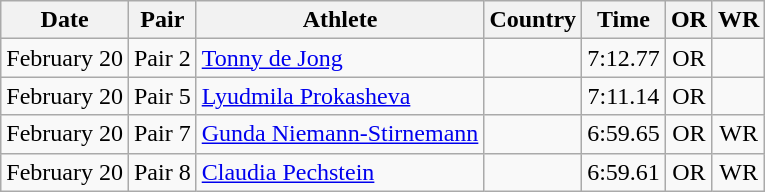<table class="wikitable" style="text-align:center">
<tr>
<th>Date</th>
<th>Pair</th>
<th>Athlete</th>
<th>Country</th>
<th>Time</th>
<th>OR</th>
<th>WR</th>
</tr>
<tr>
<td>February 20</td>
<td>Pair 2</td>
<td align=left><a href='#'>Tonny de Jong</a></td>
<td align=left></td>
<td>7:12.77</td>
<td>OR</td>
<td></td>
</tr>
<tr>
<td>February 20</td>
<td>Pair 5</td>
<td align=left><a href='#'>Lyudmila Prokasheva</a></td>
<td align=left></td>
<td>7:11.14</td>
<td>OR</td>
<td></td>
</tr>
<tr>
<td>February 20</td>
<td>Pair 7</td>
<td align=left><a href='#'>Gunda Niemann-Stirnemann</a></td>
<td align=left></td>
<td>6:59.65</td>
<td>OR</td>
<td>WR</td>
</tr>
<tr>
<td>February 20</td>
<td>Pair 8</td>
<td align=left><a href='#'>Claudia Pechstein</a></td>
<td align=left></td>
<td>6:59.61</td>
<td>OR</td>
<td>WR</td>
</tr>
</table>
